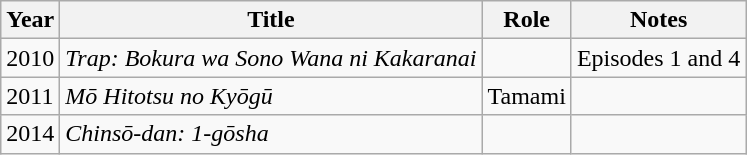<table class="wikitable">
<tr>
<th>Year</th>
<th>Title</th>
<th>Role</th>
<th>Notes</th>
</tr>
<tr>
<td>2010</td>
<td><em>Trap: Bokura wa Sono Wana ni Kakaranai</em></td>
<td></td>
<td>Episodes 1 and 4</td>
</tr>
<tr>
<td>2011</td>
<td><em>Mō Hitotsu no Kyōgū</em></td>
<td>Tamami</td>
<td></td>
</tr>
<tr>
<td>2014</td>
<td><em>Chinsō-dan: 1-gōsha</em></td>
<td></td>
<td></td>
</tr>
</table>
